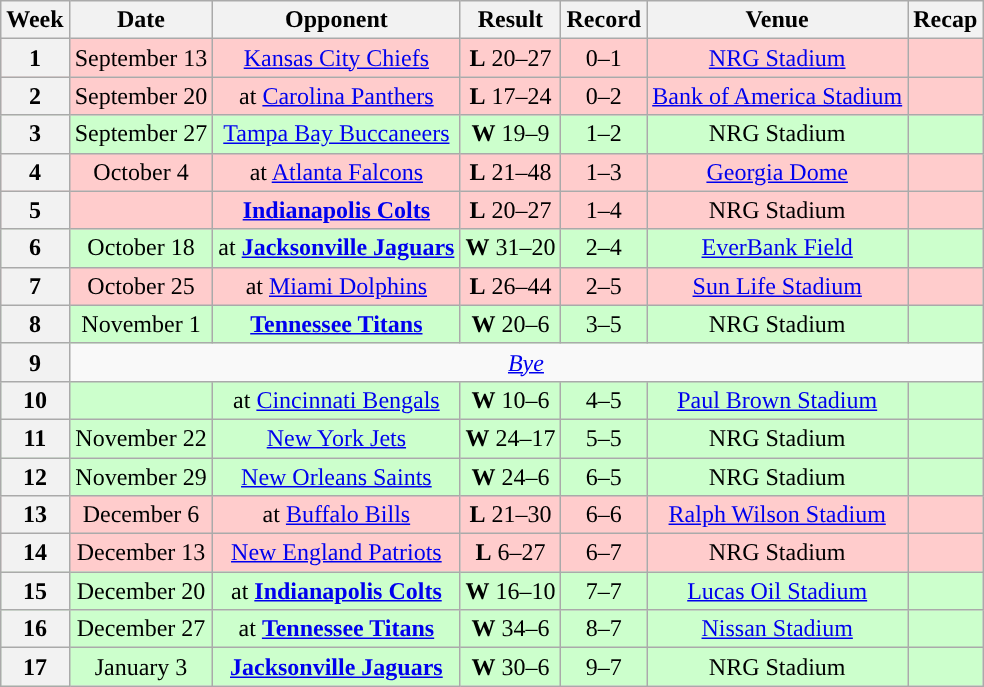<table class="wikitable" style="text-align:center">
<tr>
<th>Week</th>
<th>Date</th>
<th>Opponent</th>
<th>Result</th>
<th>Record</th>
<th>Venue</th>
<th>Recap</th>
</tr>
<tr style="background:#fcc">
<th>1</th>
<td>September 13</td>
<td><a href='#'>Kansas City Chiefs</a></td>
<td><strong>L</strong> 20–27</td>
<td>0–1</td>
<td><a href='#'>NRG Stadium</a></td>
<td></td>
</tr>
<tr style="background:#fcc">
<th>2</th>
<td>September 20</td>
<td>at <a href='#'>Carolina Panthers</a></td>
<td><strong>L</strong> 17–24</td>
<td>0–2</td>
<td><a href='#'>Bank of America Stadium</a></td>
<td></td>
</tr>
<tr style="background:#cfc">
<th>3</th>
<td>September 27</td>
<td><a href='#'>Tampa Bay Buccaneers</a></td>
<td><strong>W</strong> 19–9</td>
<td>1–2</td>
<td>NRG Stadium</td>
<td></td>
</tr>
<tr style="background:#fcc">
<th>4</th>
<td>October 4</td>
<td>at <a href='#'>Atlanta Falcons</a></td>
<td><strong>L</strong> 21–48</td>
<td>1–3</td>
<td><a href='#'>Georgia Dome</a></td>
<td></td>
</tr>
<tr style="background:#fcc">
<th>5</th>
<td></td>
<td><strong><a href='#'>Indianapolis Colts</a></strong></td>
<td><strong>L</strong> 20–27</td>
<td>1–4</td>
<td>NRG Stadium</td>
<td></td>
</tr>
<tr style="background:#cfc">
<th>6</th>
<td>October 18</td>
<td>at <strong><a href='#'>Jacksonville Jaguars</a></strong></td>
<td><strong>W</strong> 31–20</td>
<td>2–4</td>
<td><a href='#'>EverBank Field</a></td>
<td></td>
</tr>
<tr style="background:#fcc">
<th>7</th>
<td>October 25</td>
<td>at <a href='#'>Miami Dolphins</a></td>
<td><strong>L</strong> 26–44</td>
<td>2–5</td>
<td><a href='#'>Sun Life Stadium</a></td>
<td></td>
</tr>
<tr style="background:#cfc">
<th>8</th>
<td>November 1</td>
<td><strong><a href='#'>Tennessee Titans</a></strong></td>
<td><strong>W</strong> 20–6</td>
<td>3–5</td>
<td>NRG Stadium</td>
<td></td>
</tr>
<tr>
<th>9</th>
<td colspan="6"><em><a href='#'>Bye</a></em></td>
</tr>
<tr style="background:#cfc">
<th>10</th>
<td></td>
<td>at <a href='#'>Cincinnati Bengals</a></td>
<td><strong>W</strong> 10–6</td>
<td>4–5</td>
<td><a href='#'>Paul Brown Stadium</a></td>
<td></td>
</tr>
<tr style="background:#cfc">
<th>11</th>
<td>November 22</td>
<td><a href='#'>New York Jets</a></td>
<td><strong>W</strong> 24–17</td>
<td>5–5</td>
<td>NRG Stadium</td>
<td></td>
</tr>
<tr style="background:#cfc">
<th>12</th>
<td>November 29</td>
<td><a href='#'>New Orleans Saints</a></td>
<td><strong>W</strong> 24–6</td>
<td>6–5</td>
<td>NRG Stadium</td>
<td></td>
</tr>
<tr style="background:#fcc">
<th>13</th>
<td>December 6</td>
<td>at <a href='#'>Buffalo Bills</a></td>
<td><strong>L</strong> 21–30</td>
<td>6–6</td>
<td><a href='#'>Ralph Wilson Stadium</a></td>
<td></td>
</tr>
<tr style="background:#fcc">
<th>14</th>
<td>December 13</td>
<td><a href='#'>New England Patriots</a></td>
<td><strong>L</strong> 6–27</td>
<td>6–7</td>
<td>NRG Stadium</td>
<td></td>
</tr>
<tr style="background:#cfc">
<th>15</th>
<td>December 20</td>
<td>at <strong><a href='#'>Indianapolis Colts</a></strong></td>
<td><strong>W</strong> 16–10</td>
<td>7–7</td>
<td><a href='#'>Lucas Oil Stadium</a></td>
<td></td>
</tr>
<tr style="background:#cfc">
<th>16</th>
<td>December 27</td>
<td>at <strong><a href='#'>Tennessee Titans</a></strong></td>
<td><strong>W</strong> 34–6</td>
<td>8–7</td>
<td><a href='#'>Nissan Stadium</a></td>
<td></td>
</tr>
<tr style="background:#cfc">
<th>17</th>
<td>January 3</td>
<td><strong><a href='#'>Jacksonville Jaguars</a></strong></td>
<td><strong>W</strong> 30–6</td>
<td>9–7</td>
<td>NRG Stadium</td>
<td></td>
</tr>
</table>
